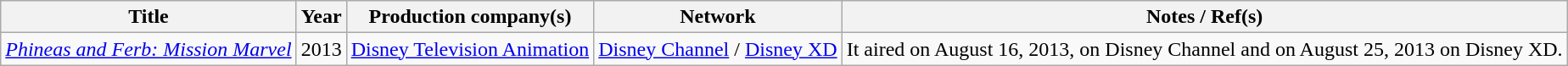<table class="wikitable plainrowheaders" style="text-align: left">
<tr>
<th>Title</th>
<th>Year</th>
<th>Production company(s)</th>
<th>Network</th>
<th>Notes / Ref(s)</th>
</tr>
<tr>
<td><em><a href='#'>Phineas and Ferb: Mission Marvel</a></em></td>
<td>2013</td>
<td><a href='#'>Disney Television Animation</a></td>
<td><a href='#'>Disney Channel</a> / <a href='#'>Disney XD</a></td>
<td>It aired on August 16, 2013, on Disney Channel and on August 25, 2013 on Disney XD.</td>
</tr>
</table>
